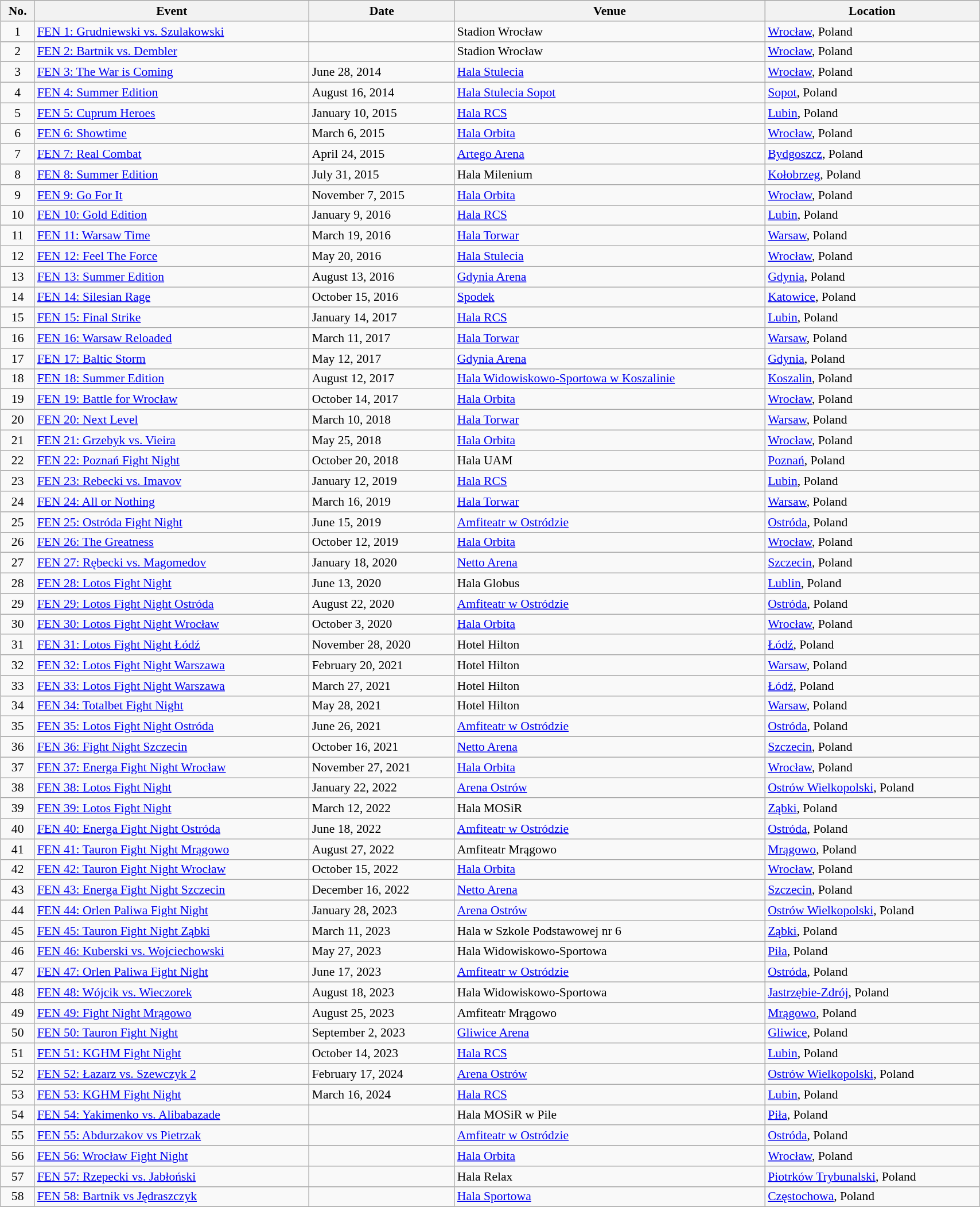<table class="wikitable sortable" style="width:90%; margin:auto; font-size:90%;">
<tr>
<th>No.</th>
<th>Event</th>
<th>Date</th>
<th>Venue</th>
<th>Location</th>
</tr>
<tr>
<td align=center>1</td>
<td><a href='#'>FEN 1: Grudniewski vs. Szulakowski</a></td>
<td></td>
<td>Stadion Wrocław</td>
<td> <a href='#'>Wrocław</a>, Poland</td>
</tr>
<tr>
<td align=center>2</td>
<td><a href='#'>FEN 2: Bartnik vs. Dembler</a></td>
<td></td>
<td>Stadion Wrocław</td>
<td> <a href='#'>Wrocław</a>, Poland</td>
</tr>
<tr>
<td align=center>3</td>
<td><a href='#'>FEN 3: The War is Coming</a></td>
<td>June 28, 2014</td>
<td><a href='#'>Hala Stulecia</a></td>
<td> <a href='#'>Wrocław</a>, Poland</td>
</tr>
<tr>
<td align=center>4</td>
<td><a href='#'>FEN 4: Summer Edition</a></td>
<td>August 16, 2014</td>
<td><a href='#'>Hala Stulecia Sopot</a></td>
<td> <a href='#'>Sopot</a>, Poland</td>
</tr>
<tr>
<td align=center>5</td>
<td><a href='#'>FEN 5: Cuprum Heroes</a></td>
<td>January 10, 2015</td>
<td><a href='#'>Hala RCS</a></td>
<td> <a href='#'>Lubin</a>, Poland</td>
</tr>
<tr>
<td align=center>6</td>
<td><a href='#'>FEN 6: Showtime</a></td>
<td>March 6, 2015</td>
<td><a href='#'>Hala Orbita</a></td>
<td> <a href='#'>Wrocław</a>, Poland</td>
</tr>
<tr>
<td align=center>7</td>
<td><a href='#'>FEN 7: Real Combat</a></td>
<td>April 24, 2015</td>
<td><a href='#'>Artego Arena</a></td>
<td> <a href='#'>Bydgoszcz</a>, Poland</td>
</tr>
<tr>
<td align=center>8</td>
<td><a href='#'>FEN 8: Summer Edition</a></td>
<td>July 31, 2015</td>
<td>Hala Milenium</td>
<td> <a href='#'>Kołobrzeg</a>, Poland</td>
</tr>
<tr>
<td align=center>9</td>
<td><a href='#'>FEN 9: Go For It</a></td>
<td>November 7, 2015</td>
<td><a href='#'>Hala Orbita</a></td>
<td> <a href='#'>Wrocław</a>, Poland</td>
</tr>
<tr>
<td align=center>10</td>
<td><a href='#'>FEN 10: Gold Edition</a></td>
<td>January 9, 2016</td>
<td><a href='#'>Hala RCS</a></td>
<td> <a href='#'>Lubin</a>, Poland</td>
</tr>
<tr>
<td align=center>11</td>
<td><a href='#'>FEN 11: Warsaw Time</a></td>
<td>March 19, 2016</td>
<td><a href='#'>Hala Torwar</a></td>
<td> <a href='#'>Warsaw</a>, Poland</td>
</tr>
<tr>
<td align=center>12</td>
<td><a href='#'>FEN 12: Feel The Force</a></td>
<td>May 20, 2016</td>
<td><a href='#'>Hala Stulecia</a></td>
<td> <a href='#'>Wrocław</a>, Poland</td>
</tr>
<tr>
<td align=center>13</td>
<td><a href='#'>FEN 13: Summer Edition</a></td>
<td>August 13, 2016</td>
<td><a href='#'>Gdynia Arena</a></td>
<td> <a href='#'>Gdynia</a>, Poland</td>
</tr>
<tr>
<td align=center>14</td>
<td><a href='#'>FEN 14: Silesian Rage</a></td>
<td>October 15, 2016</td>
<td><a href='#'>Spodek</a></td>
<td> <a href='#'>Katowice</a>, Poland</td>
</tr>
<tr>
<td align=center>15</td>
<td><a href='#'>FEN 15: Final Strike</a></td>
<td>January 14, 2017</td>
<td><a href='#'>Hala RCS</a></td>
<td> <a href='#'>Lubin</a>, Poland</td>
</tr>
<tr>
<td align=center>16</td>
<td><a href='#'>FEN 16: Warsaw Reloaded</a></td>
<td>March 11, 2017</td>
<td><a href='#'>Hala Torwar</a></td>
<td> <a href='#'>Warsaw</a>, Poland</td>
</tr>
<tr>
<td align=center>17</td>
<td><a href='#'>FEN 17: Baltic Storm</a></td>
<td>May 12, 2017</td>
<td><a href='#'>Gdynia Arena</a></td>
<td> <a href='#'>Gdynia</a>, Poland</td>
</tr>
<tr>
<td align=center>18</td>
<td><a href='#'>FEN 18: Summer Edition</a></td>
<td>August 12, 2017</td>
<td><a href='#'>Hala Widowiskowo-Sportowa w Koszalinie</a></td>
<td> <a href='#'>Koszalin</a>, Poland</td>
</tr>
<tr>
<td align=center>19</td>
<td><a href='#'>FEN 19: Battle for Wrocław</a></td>
<td>October 14, 2017</td>
<td><a href='#'>Hala Orbita</a></td>
<td> <a href='#'>Wrocław</a>, Poland</td>
</tr>
<tr>
<td align=center>20</td>
<td><a href='#'>FEN 20: Next Level</a></td>
<td>March 10, 2018</td>
<td><a href='#'>Hala Torwar</a></td>
<td> <a href='#'>Warsaw</a>, Poland</td>
</tr>
<tr>
<td align=center>21</td>
<td><a href='#'>FEN 21: Grzebyk vs. Vieira</a></td>
<td>May 25, 2018</td>
<td><a href='#'>Hala Orbita</a></td>
<td> <a href='#'>Wrocław</a>, Poland</td>
</tr>
<tr>
<td align=center>22</td>
<td><a href='#'>FEN 22: Poznań Fight Night</a></td>
<td>October 20, 2018</td>
<td>Hala UAM</td>
<td> <a href='#'>Poznań</a>, Poland</td>
</tr>
<tr>
<td align=center>23</td>
<td><a href='#'>FEN 23: Rebecki vs. Imavov</a></td>
<td>January 12, 2019</td>
<td><a href='#'>Hala RCS</a></td>
<td> <a href='#'>Lubin</a>, Poland</td>
</tr>
<tr>
<td align=center>24</td>
<td><a href='#'>FEN 24: All or Nothing</a></td>
<td>March 16, 2019</td>
<td><a href='#'>Hala Torwar</a></td>
<td> <a href='#'>Warsaw</a>, Poland</td>
</tr>
<tr>
<td align=center>25</td>
<td><a href='#'>FEN 25: Ostróda Fight Night</a></td>
<td>June 15, 2019</td>
<td><a href='#'>Amfiteatr w Ostródzie</a></td>
<td> <a href='#'>Ostróda</a>, Poland</td>
</tr>
<tr>
<td align=center>26</td>
<td><a href='#'>FEN 26: The Greatness</a></td>
<td>October 12, 2019</td>
<td><a href='#'>Hala Orbita</a></td>
<td> <a href='#'>Wrocław</a>, Poland</td>
</tr>
<tr>
<td align=center>27</td>
<td><a href='#'>FEN 27: Rębecki vs. Magomedov</a></td>
<td>January 18, 2020</td>
<td><a href='#'>Netto Arena</a></td>
<td> <a href='#'>Szczecin</a>, Poland</td>
</tr>
<tr>
<td align=center>28</td>
<td><a href='#'>FEN 28: Lotos Fight Night</a></td>
<td>June 13, 2020</td>
<td>Hala Globus</td>
<td> <a href='#'>Lublin</a>, Poland</td>
</tr>
<tr>
<td align=center>29</td>
<td><a href='#'>FEN 29: Lotos Fight Night Ostróda</a></td>
<td>August 22, 2020</td>
<td><a href='#'>Amfiteatr w Ostródzie</a></td>
<td> <a href='#'>Ostróda</a>, Poland</td>
</tr>
<tr>
<td align=center>30</td>
<td><a href='#'>FEN 30: Lotos Fight Night Wrocław</a></td>
<td>October 3, 2020</td>
<td><a href='#'>Hala Orbita</a></td>
<td> <a href='#'>Wrocław</a>, Poland</td>
</tr>
<tr>
<td align=center>31</td>
<td><a href='#'>FEN 31: Lotos Fight Night Łódź</a></td>
<td>November 28, 2020</td>
<td>Hotel Hilton</td>
<td> <a href='#'>Łódź</a>, Poland</td>
</tr>
<tr>
<td align=center>32</td>
<td><a href='#'>FEN 32: Lotos Fight Night Warszawa</a></td>
<td>February 20, 2021</td>
<td>Hotel Hilton</td>
<td> <a href='#'>Warsaw</a>, Poland</td>
</tr>
<tr>
<td align=center>33</td>
<td><a href='#'>FEN 33: Lotos Fight Night Warszawa</a></td>
<td>March 27, 2021</td>
<td>Hotel Hilton</td>
<td> <a href='#'>Łódź</a>, Poland</td>
</tr>
<tr>
<td align=center>34</td>
<td><a href='#'>FEN 34: Totalbet Fight Night</a></td>
<td>May 28, 2021</td>
<td>Hotel Hilton</td>
<td> <a href='#'>Warsaw</a>, Poland</td>
</tr>
<tr>
<td align=center>35</td>
<td><a href='#'>FEN 35: Lotos Fight Night Ostróda</a></td>
<td>June 26, 2021</td>
<td><a href='#'>Amfiteatr w Ostródzie</a></td>
<td> <a href='#'>Ostróda</a>, Poland</td>
</tr>
<tr>
<td align=center>36</td>
<td><a href='#'>FEN 36: Fight Night Szczecin</a></td>
<td>October 16, 2021</td>
<td><a href='#'>Netto Arena</a></td>
<td> <a href='#'>Szczecin</a>, Poland</td>
</tr>
<tr>
<td align=center>37</td>
<td><a href='#'>FEN 37: Energa Fight Night Wrocław</a></td>
<td>November 27, 2021</td>
<td><a href='#'>Hala Orbita</a></td>
<td> <a href='#'>Wrocław</a>, Poland</td>
</tr>
<tr>
<td align=center>38</td>
<td><a href='#'>FEN 38: Lotos Fight Night</a></td>
<td>January 22, 2022</td>
<td><a href='#'>Arena Ostrów</a></td>
<td> <a href='#'>Ostrów Wielkopolski</a>, Poland</td>
</tr>
<tr>
<td align=center>39</td>
<td><a href='#'>FEN 39: Lotos Fight Night</a></td>
<td>March 12, 2022</td>
<td>Hala MOSiR</td>
<td> <a href='#'>Ząbki</a>, Poland</td>
</tr>
<tr>
<td align=center>40</td>
<td><a href='#'>FEN 40: Energa Fight Night Ostróda</a></td>
<td>June 18, 2022</td>
<td><a href='#'>Amfiteatr w Ostródzie</a></td>
<td> <a href='#'>Ostróda</a>, Poland</td>
</tr>
<tr>
<td align=center>41</td>
<td><a href='#'>FEN 41: Tauron Fight Night Mrągowo</a></td>
<td>August 27, 2022</td>
<td>Amfiteatr Mrągowo</td>
<td> <a href='#'>Mrągowo</a>, Poland</td>
</tr>
<tr>
<td align=center>42</td>
<td><a href='#'>FEN 42: Tauron Fight Night Wrocław</a></td>
<td>October 15, 2022</td>
<td><a href='#'>Hala Orbita</a></td>
<td> <a href='#'>Wrocław</a>, Poland</td>
</tr>
<tr>
<td align=center>43</td>
<td><a href='#'>FEN 43: Energa Fight Night Szczecin</a></td>
<td>December 16, 2022</td>
<td><a href='#'>Netto Arena</a></td>
<td> <a href='#'>Szczecin</a>, Poland</td>
</tr>
<tr>
<td align=center>44</td>
<td><a href='#'>FEN 44: Orlen Paliwa Fight Night</a></td>
<td>January 28, 2023</td>
<td><a href='#'>Arena Ostrów</a></td>
<td> <a href='#'>Ostrów Wielkopolski</a>, Poland</td>
</tr>
<tr>
<td align=center>45</td>
<td><a href='#'>FEN 45: Tauron Fight Night Ząbki</a></td>
<td>March 11, 2023</td>
<td>Hala w Szkole Podstawowej nr 6</td>
<td> <a href='#'>Ząbki</a>, Poland</td>
</tr>
<tr>
<td align=center>46</td>
<td><a href='#'>FEN 46: Kuberski vs. Wojciechowski</a></td>
<td>May 27, 2023</td>
<td>Hala Widowiskowo-Sportowa</td>
<td> <a href='#'>Piła</a>, Poland</td>
</tr>
<tr>
<td align=center>47</td>
<td><a href='#'>FEN 47: Orlen Paliwa Fight Night</a></td>
<td>June 17, 2023</td>
<td><a href='#'>Amfiteatr w Ostródzie</a></td>
<td> <a href='#'>Ostróda</a>, Poland</td>
</tr>
<tr>
<td align=center>48</td>
<td><a href='#'>FEN 48: Wójcik vs. Wieczorek</a></td>
<td>August 18, 2023</td>
<td>Hala Widowiskowo-Sportowa</td>
<td> <a href='#'>Jastrzębie-Zdrój</a>, Poland</td>
</tr>
<tr>
<td align=center>49</td>
<td><a href='#'>FEN 49: Fight Night Mrągowo</a></td>
<td>August 25, 2023</td>
<td>Amfiteatr Mrągowo</td>
<td> <a href='#'>Mrągowo</a>, Poland</td>
</tr>
<tr>
<td align=center>50</td>
<td><a href='#'>FEN 50: Tauron Fight Night</a></td>
<td>September 2, 2023</td>
<td><a href='#'>Gliwice Arena</a></td>
<td> <a href='#'>Gliwice</a>, Poland</td>
</tr>
<tr>
<td align=center>51</td>
<td><a href='#'>FEN 51: KGHM Fight Night</a></td>
<td>October 14, 2023</td>
<td><a href='#'>Hala RCS</a></td>
<td> <a href='#'>Lubin</a>, Poland</td>
</tr>
<tr>
<td align=center>52</td>
<td><a href='#'>FEN 52: Łazarz vs. Szewczyk 2</a></td>
<td>February 17, 2024</td>
<td><a href='#'>Arena Ostrów</a></td>
<td> <a href='#'>Ostrów Wielkopolski</a>, Poland</td>
</tr>
<tr>
<td align=center>53</td>
<td><a href='#'>FEN 53: KGHM Fight Night</a></td>
<td>March 16, 2024</td>
<td><a href='#'>Hala RCS</a></td>
<td> <a href='#'>Lubin</a>, Poland</td>
</tr>
<tr>
<td align=center>54</td>
<td><a href='#'>FEN 54: Yakimenko vs. Alibabazade</a></td>
<td></td>
<td>Hala MOSiR w Pile</td>
<td> <a href='#'>Piła</a>, Poland</td>
</tr>
<tr>
<td align=center>55</td>
<td><a href='#'>FEN 55: Abdurzakov vs Pietrzak</a></td>
<td></td>
<td><a href='#'>Amfiteatr w Ostródzie</a></td>
<td> <a href='#'>Ostróda</a>, Poland</td>
</tr>
<tr>
<td align=center>56</td>
<td><a href='#'>FEN 56: Wrocław Fight Night</a></td>
<td></td>
<td><a href='#'>Hala Orbita</a></td>
<td> <a href='#'>Wrocław</a>, Poland</td>
</tr>
<tr>
<td align=center>57</td>
<td><a href='#'>FEN 57: Rzepecki vs. Jabłoński</a></td>
<td></td>
<td>Hala Relax</td>
<td> <a href='#'>Piotrków Trybunalski</a>, Poland</td>
</tr>
<tr>
<td align=center>58</td>
<td><a href='#'>FEN 58: Bartnik vs Jędraszczyk</a></td>
<td></td>
<td><a href='#'>Hala Sportowa</a></td>
<td> <a href='#'>Częstochowa</a>, Poland</td>
</tr>
</table>
